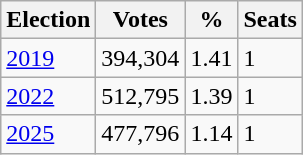<table class="wikitable">
<tr>
<th>Election</th>
<th>Votes</th>
<th>%</th>
<th>Seats</th>
</tr>
<tr>
<td><a href='#'>2019</a></td>
<td>394,304</td>
<td>1.41</td>
<td>1</td>
</tr>
<tr>
<td><a href='#'>2022</a></td>
<td>512,795</td>
<td>1.39</td>
<td>1</td>
</tr>
<tr>
<td><a href='#'>2025</a></td>
<td>477,796</td>
<td>1.14</td>
<td>1</td>
</tr>
</table>
